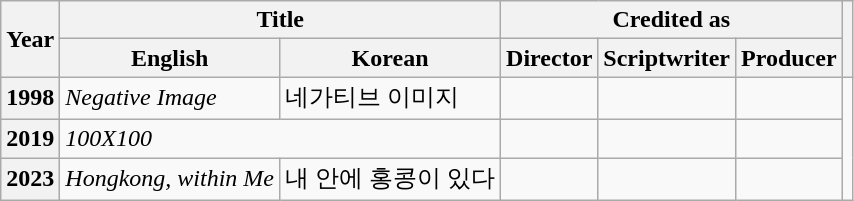<table class="wikitable sortable plainrowheaders">
<tr>
<th rowspan="2" scope="col">Year</th>
<th colspan="2" scope="col">Title</th>
<th colspan="3">Credited as</th>
<th rowspan="2" scope="col" class="unsortable"></th>
</tr>
<tr>
<th>English</th>
<th>Korean</th>
<th>Director</th>
<th>Scriptwriter</th>
<th>Producer</th>
</tr>
<tr>
<th scope="row">1998</th>
<td><em>Negative Image</em></td>
<td>네가티브 이미지</td>
<td></td>
<td></td>
<td></td>
<td rowspan="3"></td>
</tr>
<tr>
<th scope="row">2019</th>
<td colspan="2"><em>100X100</em></td>
<td></td>
<td></td>
<td></td>
</tr>
<tr>
<th scope="row">2023</th>
<td><em>Hongkong, within Me</em></td>
<td>내 안에 홍콩이 있다</td>
<td></td>
<td></td>
<td></td>
</tr>
</table>
